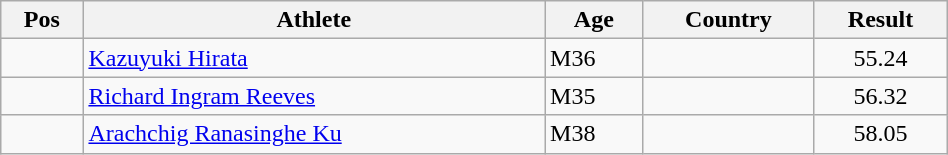<table class="wikitable"  style="text-align:center; width:50%;">
<tr>
<th>Pos</th>
<th>Athlete</th>
<th>Age</th>
<th>Country</th>
<th>Result</th>
</tr>
<tr>
<td align=center></td>
<td align=left><a href='#'>Kazuyuki Hirata</a></td>
<td align=left>M36</td>
<td align=left></td>
<td>55.24</td>
</tr>
<tr>
<td align=center></td>
<td align=left><a href='#'>Richard Ingram Reeves</a></td>
<td align=left>M35</td>
<td align=left></td>
<td>56.32</td>
</tr>
<tr>
<td align=center></td>
<td align=left><a href='#'>Arachchig Ranasinghe Ku</a></td>
<td align=left>M38</td>
<td align=left></td>
<td>58.05</td>
</tr>
</table>
